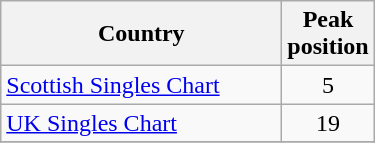<table class="wikitable">
<tr>
<th align="left" width="180">Country</th>
<th>Peak<br>position</th>
</tr>
<tr>
<td align="left"><a href='#'>Scottish Singles Chart</a></td>
<td align="center">5 </td>
</tr>
<tr>
<td align="left"><a href='#'>UK Singles Chart</a></td>
<td align="center">19 </td>
</tr>
<tr>
</tr>
</table>
